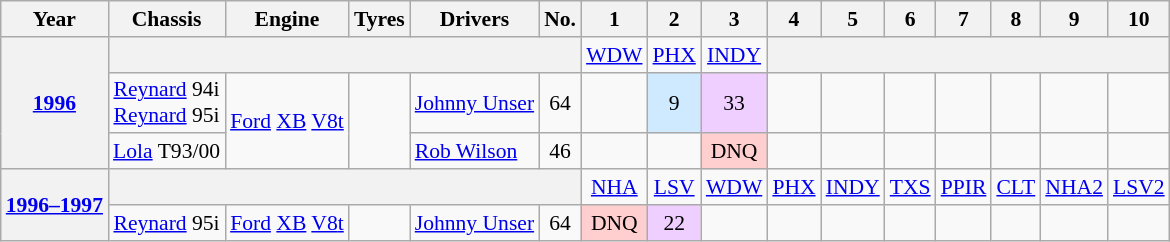<table class="wikitable" style="text-align:center; font-size:90%">
<tr>
<th>Year</th>
<th>Chassis</th>
<th>Engine</th>
<th>Tyres</th>
<th>Drivers</th>
<th>No.</th>
<th>1</th>
<th>2</th>
<th>3</th>
<th>4</th>
<th>5</th>
<th>6</th>
<th>7</th>
<th>8</th>
<th>9</th>
<th>10</th>
</tr>
<tr>
<th rowspan=3><a href='#'>1996</a></th>
<th colspan=5></th>
<td><a href='#'>WDW</a></td>
<td><a href='#'>PHX</a></td>
<td><a href='#'>INDY</a></td>
<th colspan=7></th>
</tr>
<tr>
<td><a href='#'>Reynard</a> 94i<br><a href='#'>Reynard</a> 95i</td>
<td rowspan=2><a href='#'>Ford</a> <a href='#'>XB</a> <a href='#'>V8</a><a href='#'>t</a></td>
<td rowspan=2></td>
<td align="left"> <a href='#'>Johnny Unser</a></td>
<td>64</td>
<td></td>
<td style="background:#CFEAFF;" align=center>9</td>
<td style="background:#EFCFFF;" align=center>33</td>
<td></td>
<td></td>
<td></td>
<td></td>
<td></td>
<td></td>
<td></td>
</tr>
<tr>
<td><a href='#'>Lola</a> T93/00</td>
<td align="left"> <a href='#'>Rob Wilson</a></td>
<td>46</td>
<td></td>
<td></td>
<td style="background:#FFCFCF;" align=center>DNQ</td>
<td></td>
<td></td>
<td></td>
<td></td>
<td></td>
<td></td>
<td></td>
</tr>
<tr>
<th rowspan=2><a href='#'>1996–1997</a></th>
<th colspan=5></th>
<td><a href='#'>NHA</a></td>
<td><a href='#'>LSV</a></td>
<td><a href='#'>WDW</a></td>
<td><a href='#'>PHX</a></td>
<td><a href='#'>INDY</a></td>
<td><a href='#'>TXS</a></td>
<td><a href='#'>PPIR</a></td>
<td><a href='#'>CLT</a></td>
<td><a href='#'>NHA2</a></td>
<td><a href='#'>LSV2</a></td>
</tr>
<tr>
<td><a href='#'>Reynard</a> 95i</td>
<td><a href='#'>Ford</a> <a href='#'>XB</a> <a href='#'>V8</a><a href='#'>t</a></td>
<td></td>
<td align="left"> <a href='#'>Johnny Unser</a></td>
<td>64</td>
<td style="background:#FFCFCF;" align=center>DNQ</td>
<td style="background:#EFCFFF;" align=center>22</td>
<td></td>
<td></td>
<td></td>
<td></td>
<td></td>
<td></td>
<td></td>
<td></td>
</tr>
</table>
